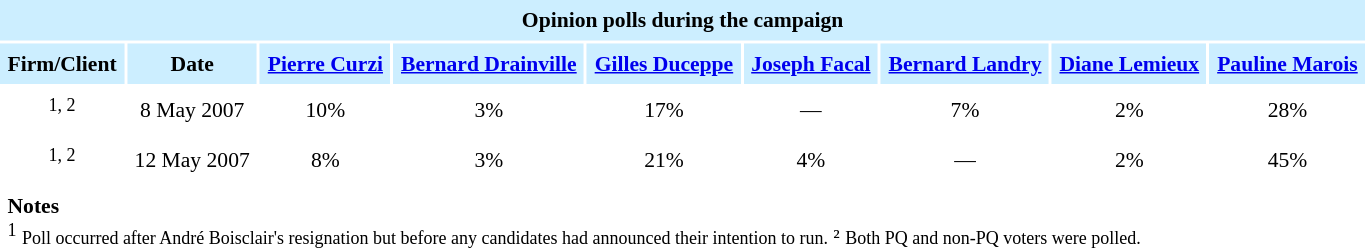<table class=toccolours cellpadding="5" cellspacing="2" style="margin-right: .5em; margin-top: .4em;font-size: 90%;">
<tr>
<th colspan=11 bgcolor="#cceeff" align="center">Opinion polls during the campaign</th>
</tr>
<tr>
<th bgcolor="#cceeff" align="center">Firm/Client</th>
<th bgcolor="#cceeff" align="center">Date</th>
<th bgcolor="#cceeff" align="center"><a href='#'>Pierre Curzi</a></th>
<th bgcolor="#cceeff" align="center"><a href='#'>Bernard Drainville</a></th>
<th bgcolor="#cceeff" align="center"><a href='#'>Gilles Duceppe</a></th>
<th bgcolor="#cceeff" align="center"><a href='#'>Joseph Facal</a></th>
<th bgcolor="#cceeff" align="center"><a href='#'>Bernard Landry</a></th>
<th bgcolor="#cceeff" align="center"><a href='#'>Diane Lemieux</a></th>
<th bgcolor="#cceeff" align="center"><a href='#'>Pauline Marois</a></th>
</tr>
<tr>
<td align="center"> <sup>1, 2</sup></td>
<td align="center">8 May 2007</td>
<td align="center">10%</td>
<td align="center">3%</td>
<td align="center">17%</td>
<td align="center">—</td>
<td align="center">7%</td>
<td align="center">2%</td>
<td align="center">28%</td>
</tr>
<tr>
<td align="center"> <sup>1, 2</sup></td>
<td align="center">12 May 2007</td>
<td align="center">8%</td>
<td align="center">3%</td>
<td align="center">21%</td>
<td align="center">4%</td>
<td align="center">—</td>
<td align="center">2%</td>
<td align="center">45%</td>
</tr>
<tr>
<td colspan="11"><strong>Notes</strong><br><sup>1</sup> <small>Poll occurred after André Boisclair's resignation but before any candidates had announced their intention to run.</small> ² <small>Both PQ and non-PQ voters were polled.</small></td>
</tr>
</table>
